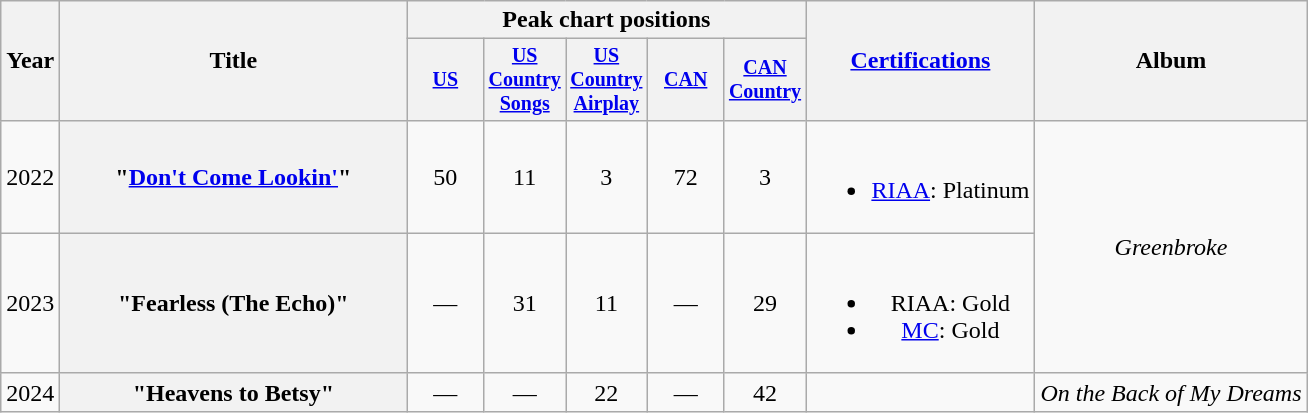<table class="wikitable plainrowheaders" style="text-align:center;">
<tr>
<th scope="col" rowspan="2">Year</th>
<th scope="col" rowspan="2" style="width:14em;">Title</th>
<th scope="col" colspan="5">Peak chart positions</th>
<th scope="col" rowspan="2"><a href='#'>Certifications</a></th>
<th scope="col" rowspan="2">Album</th>
</tr>
<tr style="font-size:smaller;">
<th scope="col" width="45"><a href='#'>US</a><br></th>
<th scope="col" width="45"><a href='#'>US Country Songs</a><br></th>
<th scope="col" width="45"><a href='#'>US Country Airplay</a><br></th>
<th scope="col" width="45"><a href='#'>CAN</a><br></th>
<th scope="col" width="45"><a href='#'>CAN Country</a><br></th>
</tr>
<tr>
<td>2022</td>
<th scope="row">"<a href='#'>Don't Come Lookin'</a>"</th>
<td>50</td>
<td>11</td>
<td>3</td>
<td>72</td>
<td>3</td>
<td><br><ul><li><a href='#'>RIAA</a>: Platinum</li></ul></td>
<td rowspan="2"><em>Greenbroke</em></td>
</tr>
<tr>
<td>2023</td>
<th scope="row">"Fearless (The Echo)"</th>
<td>—</td>
<td>31</td>
<td>11</td>
<td>—</td>
<td>29</td>
<td><br><ul><li>RIAA: Gold</li><li><a href='#'>MC</a>: Gold</li></ul></td>
</tr>
<tr>
<td>2024</td>
<th scope="row">"Heavens to Betsy"</th>
<td>—</td>
<td>—</td>
<td>22</td>
<td>—</td>
<td>42</td>
<td></td>
<td><em>On the Back of My Dreams</em></td>
</tr>
</table>
